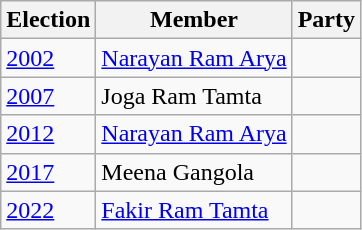<table class="wikitable sortable">
<tr>
<th>Election</th>
<th>Member</th>
<th colspan=2>Party</th>
</tr>
<tr>
<td><a href='#'>2002</a></td>
<td><a href='#'>Narayan Ram Arya</a></td>
<td></td>
</tr>
<tr>
<td><a href='#'>2007</a></td>
<td>Joga Ram Tamta</td>
<td></td>
</tr>
<tr>
<td><a href='#'>2012</a></td>
<td><a href='#'>Narayan Ram Arya</a></td>
<td></td>
</tr>
<tr>
<td><a href='#'>2017</a></td>
<td>Meena Gangola</td>
<td></td>
</tr>
<tr>
<td><a href='#'>2022</a></td>
<td><a href='#'>Fakir Ram Tamta</a></td>
</tr>
</table>
